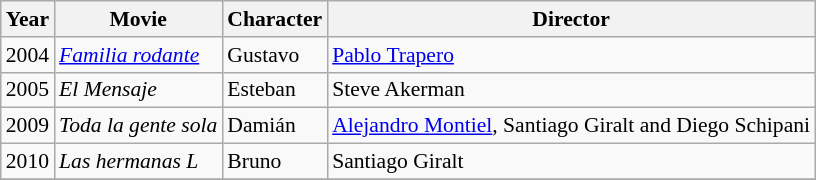<table class="wikitable" style="font-size: 90%;">
<tr>
<th>Year</th>
<th>Movie</th>
<th>Character</th>
<th>Director</th>
</tr>
<tr>
<td>2004</td>
<td><em><a href='#'>Familia rodante</a></em></td>
<td>Gustavo</td>
<td><a href='#'>Pablo Trapero</a></td>
</tr>
<tr>
<td>2005</td>
<td><em>El Mensaje</em></td>
<td>Esteban</td>
<td>Steve Akerman</td>
</tr>
<tr>
<td>2009</td>
<td><em>Toda la gente sola</em></td>
<td>Damián</td>
<td><a href='#'>Alejandro Montiel</a>, Santiago Giralt and Diego Schipani</td>
</tr>
<tr>
<td>2010</td>
<td><em>Las hermanas L</em></td>
<td>Bruno</td>
<td>Santiago Giralt</td>
</tr>
<tr>
</tr>
</table>
